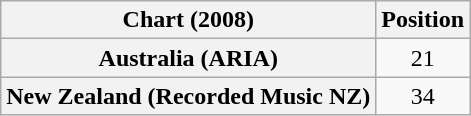<table class="wikitable plainrowheaders" style="text-align:center">
<tr>
<th scope="col">Chart (2008)</th>
<th scope="col">Position</th>
</tr>
<tr>
<th scope="row">Australia (ARIA)</th>
<td>21</td>
</tr>
<tr>
<th scope="row">New Zealand (Recorded Music NZ)</th>
<td>34</td>
</tr>
</table>
